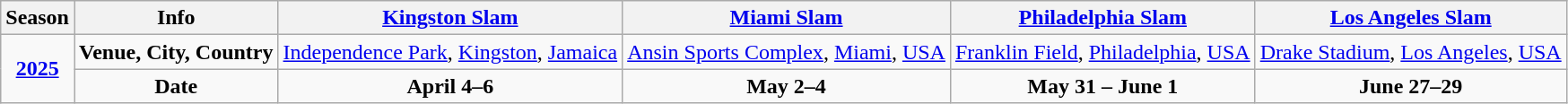<table class="wikitable">
<tr>
<th>Season</th>
<th>Info</th>
<th><a href='#'>Kingston Slam</a></th>
<th><a href='#'>Miami Slam</a></th>
<th><a href='#'>Philadelphia Slam</a></th>
<th><a href='#'>Los Angeles Slam</a></th>
</tr>
<tr>
<td rowspan="2" align="center"><strong><a href='#'>2025</a></strong></td>
<td align="center"><strong>Venue, City, Country</strong></td>
<td align="center"><a href='#'>Independence Park</a>, <a href='#'>Kingston</a>, <a href='#'>Jamaica</a></td>
<td align="center"><a href='#'>Ansin Sports Complex</a>, <a href='#'>Miami</a>, <a href='#'>USA</a></td>
<td align="center"><a href='#'>Franklin Field</a>, <a href='#'>Philadelphia</a>, <a href='#'>USA</a></td>
<td align="center"><a href='#'>Drake Stadium</a>, <a href='#'>Los Angeles</a>, <a href='#'>USA</a></td>
</tr>
<tr>
<td align="center"><strong>Date</strong></td>
<td align="center"><strong>April 4–6</strong></td>
<td align="center"><strong>May 2–4</strong></td>
<td align="center"><strong>May 31 – June 1</strong></td>
<td align="center"><strong>June 27–29</strong></td>
</tr>
</table>
